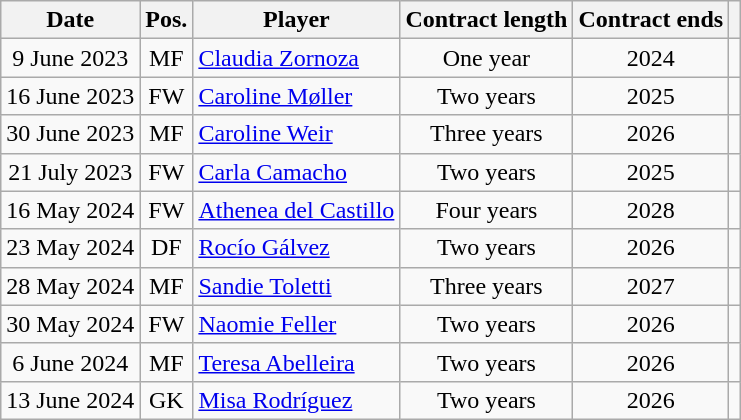<table class="wikitable" style="text-align:center">
<tr>
<th>Date</th>
<th>Pos.</th>
<th>Player</th>
<th>Contract length</th>
<th>Contract ends</th>
<th></th>
</tr>
<tr>
<td>9 June 2023</td>
<td>MF</td>
<td align=left> <a href='#'>Claudia Zornoza</a></td>
<td>One year</td>
<td>2024</td>
<td></td>
</tr>
<tr>
<td>16 June 2023</td>
<td>FW</td>
<td align=left> <a href='#'>Caroline Møller</a></td>
<td>Two years</td>
<td>2025</td>
<td></td>
</tr>
<tr>
<td>30 June 2023</td>
<td>MF</td>
<td align=left> <a href='#'>Caroline Weir</a></td>
<td>Three years</td>
<td>2026</td>
<td></td>
</tr>
<tr>
<td>21 July 2023</td>
<td>FW</td>
<td align=left> <a href='#'>Carla Camacho</a></td>
<td>Two years</td>
<td>2025</td>
<td></td>
</tr>
<tr>
<td>16 May 2024</td>
<td>FW</td>
<td align=left> <a href='#'>Athenea del Castillo</a></td>
<td>Four years</td>
<td>2028</td>
<td></td>
</tr>
<tr>
<td>23 May 2024</td>
<td>DF</td>
<td align=left> <a href='#'>Rocío Gálvez</a></td>
<td>Two years</td>
<td>2026</td>
<td></td>
</tr>
<tr>
<td>28 May 2024</td>
<td>MF</td>
<td align=left> <a href='#'>Sandie Toletti</a></td>
<td>Three years</td>
<td>2027</td>
<td></td>
</tr>
<tr>
<td>30 May 2024</td>
<td>FW</td>
<td align=left> <a href='#'>Naomie Feller</a></td>
<td>Two years</td>
<td>2026</td>
<td></td>
</tr>
<tr>
<td>6 June 2024</td>
<td>MF</td>
<td align=left> <a href='#'>Teresa Abelleira</a></td>
<td>Two years</td>
<td>2026</td>
<td></td>
</tr>
<tr>
<td>13 June 2024</td>
<td>GK</td>
<td align=left> <a href='#'>Misa Rodríguez</a></td>
<td>Two years</td>
<td>2026</td>
<td></td>
</tr>
</table>
